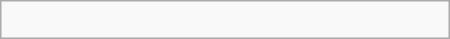<table class="wikitable" border="1" width=300px align="right">
<tr>
<td><br></td>
</tr>
</table>
